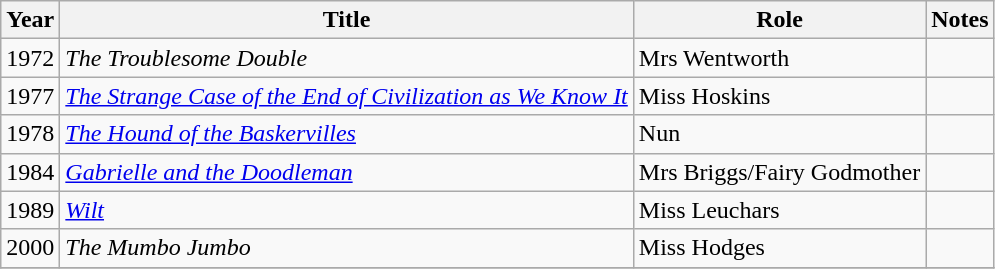<table class="wikitable">
<tr>
<th>Year</th>
<th>Title</th>
<th>Role</th>
<th>Notes</th>
</tr>
<tr>
<td>1972</td>
<td><em>The Troublesome Double</em></td>
<td>Mrs Wentworth</td>
<td></td>
</tr>
<tr>
<td>1977</td>
<td><em><a href='#'>The Strange Case of the End of Civilization as We Know It</a></em></td>
<td>Miss Hoskins</td>
<td></td>
</tr>
<tr>
<td>1978</td>
<td><em><a href='#'>The Hound of the Baskervilles</a></em></td>
<td>Nun</td>
<td></td>
</tr>
<tr>
<td>1984</td>
<td><em><a href='#'>Gabrielle and the Doodleman</a></em></td>
<td>Mrs Briggs/Fairy Godmother</td>
<td></td>
</tr>
<tr>
<td>1989</td>
<td><em><a href='#'>Wilt</a></em></td>
<td>Miss Leuchars</td>
<td></td>
</tr>
<tr>
<td>2000</td>
<td><em>The Mumbo Jumbo</em></td>
<td>Miss Hodges</td>
<td></td>
</tr>
<tr>
</tr>
</table>
